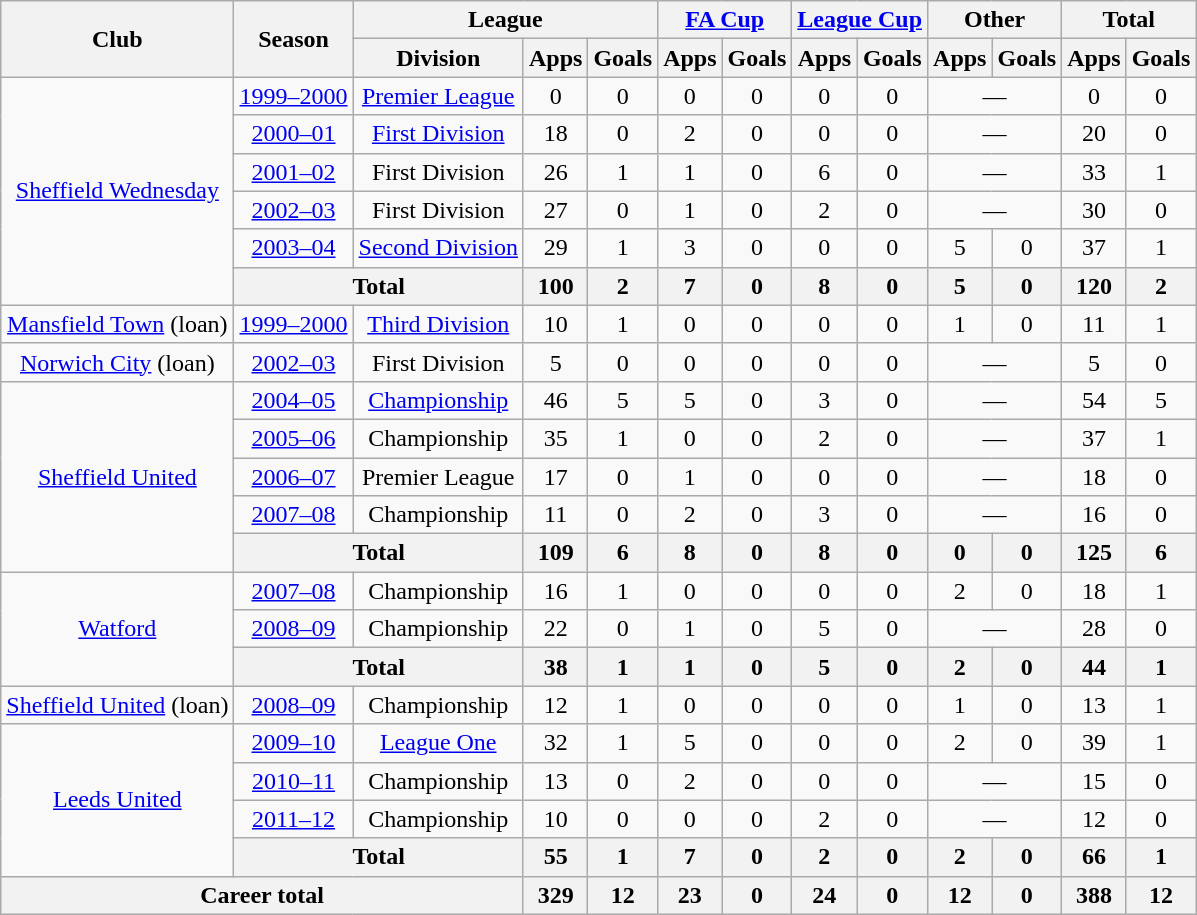<table class="wikitable" style="text-align: center;">
<tr>
<th rowspan="2">Club</th>
<th rowspan="2">Season</th>
<th colspan="3">League</th>
<th colspan="2"><a href='#'>FA Cup</a></th>
<th colspan="2"><a href='#'>League Cup</a></th>
<th colspan="2">Other</th>
<th colspan="2">Total</th>
</tr>
<tr>
<th>Division</th>
<th>Apps</th>
<th>Goals</th>
<th>Apps</th>
<th>Goals</th>
<th>Apps</th>
<th>Goals</th>
<th>Apps</th>
<th>Goals</th>
<th>Apps</th>
<th>Goals</th>
</tr>
<tr>
<td rowspan="6"><a href='#'>Sheffield Wednesday</a></td>
<td><a href='#'>1999–2000</a></td>
<td><a href='#'>Premier League</a></td>
<td>0</td>
<td>0</td>
<td>0</td>
<td>0</td>
<td>0</td>
<td>0</td>
<td colspan="2">—</td>
<td>0</td>
<td>0</td>
</tr>
<tr>
<td><a href='#'>2000–01</a></td>
<td><a href='#'>First Division</a></td>
<td>18</td>
<td>0</td>
<td>2</td>
<td>0</td>
<td>0</td>
<td>0</td>
<td colspan="2">—</td>
<td>20</td>
<td>0</td>
</tr>
<tr>
<td><a href='#'>2001–02</a></td>
<td>First Division</td>
<td>26</td>
<td>1</td>
<td>1</td>
<td>0</td>
<td>6</td>
<td>0</td>
<td colspan="2">—</td>
<td>33</td>
<td>1</td>
</tr>
<tr>
<td><a href='#'>2002–03</a></td>
<td>First Division</td>
<td>27</td>
<td>0</td>
<td>1</td>
<td>0</td>
<td>2</td>
<td>0</td>
<td colspan="2">—</td>
<td>30</td>
<td>0</td>
</tr>
<tr>
<td><a href='#'>2003–04</a></td>
<td><a href='#'>Second Division</a></td>
<td>29</td>
<td>1</td>
<td>3</td>
<td>0</td>
<td>0</td>
<td>0</td>
<td>5</td>
<td>0</td>
<td>37</td>
<td>1</td>
</tr>
<tr>
<th colspan="2">Total</th>
<th>100</th>
<th>2</th>
<th>7</th>
<th>0</th>
<th>8</th>
<th>0</th>
<th>5</th>
<th>0</th>
<th>120</th>
<th>2</th>
</tr>
<tr>
<td><a href='#'>Mansfield Town</a> (loan)</td>
<td><a href='#'>1999–2000</a></td>
<td><a href='#'>Third Division</a></td>
<td>10</td>
<td>1</td>
<td>0</td>
<td>0</td>
<td>0</td>
<td>0</td>
<td>1</td>
<td>0</td>
<td>11</td>
<td>1</td>
</tr>
<tr>
<td><a href='#'>Norwich City</a> (loan)</td>
<td><a href='#'>2002–03</a></td>
<td>First Division</td>
<td>5</td>
<td>0</td>
<td>0</td>
<td>0</td>
<td>0</td>
<td>0</td>
<td colspan="2">—</td>
<td>5</td>
<td>0</td>
</tr>
<tr>
<td rowspan="5"><a href='#'>Sheffield United</a></td>
<td><a href='#'>2004–05</a></td>
<td><a href='#'>Championship</a></td>
<td>46</td>
<td>5</td>
<td>5</td>
<td>0</td>
<td>3</td>
<td>0</td>
<td colspan="2">—</td>
<td>54</td>
<td>5</td>
</tr>
<tr>
<td><a href='#'>2005–06</a></td>
<td>Championship</td>
<td>35</td>
<td>1</td>
<td>0</td>
<td>0</td>
<td>2</td>
<td>0</td>
<td colspan="2">—</td>
<td>37</td>
<td>1</td>
</tr>
<tr>
<td><a href='#'>2006–07</a></td>
<td>Premier League</td>
<td>17</td>
<td>0</td>
<td>1</td>
<td>0</td>
<td>0</td>
<td>0</td>
<td colspan="2">—</td>
<td>18</td>
<td>0</td>
</tr>
<tr>
<td><a href='#'>2007–08</a></td>
<td>Championship</td>
<td>11</td>
<td>0</td>
<td>2</td>
<td>0</td>
<td>3</td>
<td>0</td>
<td colspan="2">—</td>
<td>16</td>
<td>0</td>
</tr>
<tr>
<th colspan="2">Total</th>
<th>109</th>
<th>6</th>
<th>8</th>
<th>0</th>
<th>8</th>
<th>0</th>
<th>0</th>
<th>0</th>
<th>125</th>
<th>6</th>
</tr>
<tr>
<td rowspan="3"><a href='#'>Watford</a></td>
<td><a href='#'>2007–08</a></td>
<td>Championship</td>
<td>16</td>
<td>1</td>
<td>0</td>
<td>0</td>
<td>0</td>
<td>0</td>
<td>2</td>
<td>0</td>
<td>18</td>
<td>1</td>
</tr>
<tr>
<td><a href='#'>2008–09</a></td>
<td>Championship</td>
<td>22</td>
<td>0</td>
<td>1</td>
<td>0</td>
<td>5</td>
<td>0</td>
<td colspan="2">—</td>
<td>28</td>
<td>0</td>
</tr>
<tr>
<th colspan="2">Total</th>
<th>38</th>
<th>1</th>
<th>1</th>
<th>0</th>
<th>5</th>
<th>0</th>
<th>2</th>
<th>0</th>
<th>44</th>
<th>1</th>
</tr>
<tr>
<td><a href='#'>Sheffield United</a> (loan)</td>
<td><a href='#'>2008–09</a></td>
<td>Championship</td>
<td>12</td>
<td>1</td>
<td>0</td>
<td>0</td>
<td>0</td>
<td>0</td>
<td>1</td>
<td>0</td>
<td>13</td>
<td>1</td>
</tr>
<tr>
<td rowspan="4"><a href='#'>Leeds United</a></td>
<td><a href='#'>2009–10</a></td>
<td><a href='#'>League One</a></td>
<td>32</td>
<td>1</td>
<td>5</td>
<td>0</td>
<td>0</td>
<td>0</td>
<td>2</td>
<td>0</td>
<td>39</td>
<td>1</td>
</tr>
<tr>
<td><a href='#'>2010–11</a></td>
<td>Championship</td>
<td>13</td>
<td>0</td>
<td>2</td>
<td>0</td>
<td>0</td>
<td>0</td>
<td colspan="2">—</td>
<td>15</td>
<td>0</td>
</tr>
<tr>
<td><a href='#'>2011–12</a></td>
<td>Championship</td>
<td>10</td>
<td>0</td>
<td>0</td>
<td>0</td>
<td>2</td>
<td>0</td>
<td colspan="2">—</td>
<td>12</td>
<td>0</td>
</tr>
<tr>
<th colspan="2">Total</th>
<th>55</th>
<th>1</th>
<th>7</th>
<th>0</th>
<th>2</th>
<th>0</th>
<th>2</th>
<th>0</th>
<th>66</th>
<th>1</th>
</tr>
<tr>
<th colspan="3">Career total</th>
<th>329</th>
<th>12</th>
<th>23</th>
<th>0</th>
<th>24</th>
<th>0</th>
<th>12</th>
<th>0</th>
<th>388</th>
<th>12</th>
</tr>
</table>
